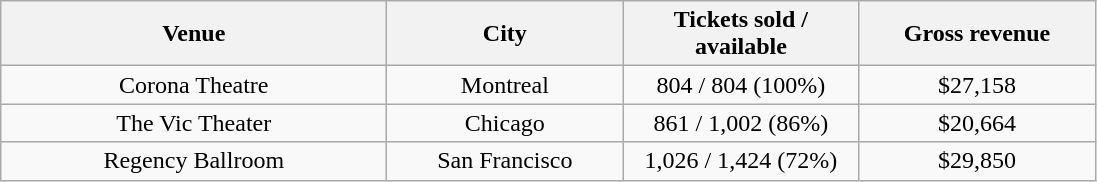<table class="wikitable" style="text-align:center">
<tr>
<th style="width:250px;">Venue</th>
<th style="width:150px;">City</th>
<th style="width:150px;">Tickets sold / available</th>
<th style="width:150px;">Gross revenue</th>
</tr>
<tr>
<td>Corona Theatre</td>
<td>Montreal</td>
<td>804 / 804 (100%)</td>
<td>$27,158</td>
</tr>
<tr>
<td>The Vic Theater</td>
<td>Chicago</td>
<td>861 / 1,002 (86%)</td>
<td>$20,664</td>
</tr>
<tr>
<td>Regency Ballroom</td>
<td>San Francisco</td>
<td>1,026 / 1,424 (72%)</td>
<td>$29,850</td>
</tr>
</table>
